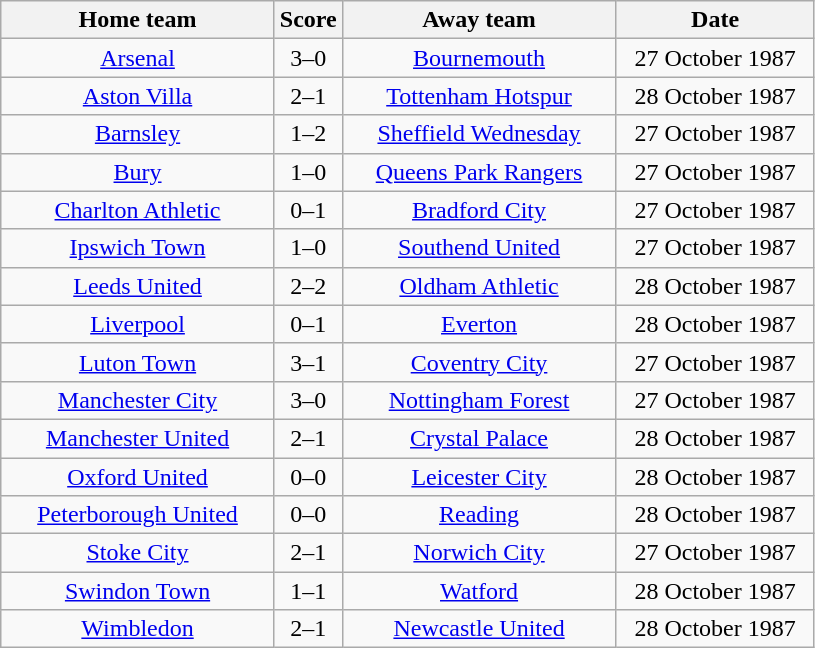<table class="wikitable" style="text-align:center">
<tr>
<th width=175>Home team</th>
<th width=20>Score</th>
<th width=175>Away team</th>
<th width=125>Date</th>
</tr>
<tr>
<td><a href='#'>Arsenal</a></td>
<td>3–0</td>
<td><a href='#'>Bournemouth</a></td>
<td>27 October 1987</td>
</tr>
<tr>
<td><a href='#'>Aston Villa</a></td>
<td>2–1</td>
<td><a href='#'>Tottenham Hotspur</a></td>
<td>28 October 1987</td>
</tr>
<tr>
<td><a href='#'>Barnsley</a></td>
<td>1–2</td>
<td><a href='#'>Sheffield Wednesday</a></td>
<td>27 October 1987</td>
</tr>
<tr>
<td><a href='#'>Bury</a></td>
<td>1–0</td>
<td><a href='#'>Queens Park Rangers</a></td>
<td>27 October 1987</td>
</tr>
<tr>
<td><a href='#'>Charlton Athletic</a></td>
<td>0–1</td>
<td><a href='#'>Bradford City</a></td>
<td>27 October 1987</td>
</tr>
<tr>
<td><a href='#'>Ipswich Town</a></td>
<td>1–0</td>
<td><a href='#'>Southend United</a></td>
<td>27 October 1987</td>
</tr>
<tr>
<td><a href='#'>Leeds United</a></td>
<td>2–2</td>
<td><a href='#'>Oldham Athletic</a></td>
<td>28 October 1987</td>
</tr>
<tr>
<td><a href='#'>Liverpool</a></td>
<td>0–1</td>
<td><a href='#'>Everton</a></td>
<td>28 October 1987</td>
</tr>
<tr>
<td><a href='#'>Luton Town</a></td>
<td>3–1</td>
<td><a href='#'>Coventry City</a></td>
<td>27 October 1987</td>
</tr>
<tr>
<td><a href='#'>Manchester City</a></td>
<td>3–0</td>
<td><a href='#'>Nottingham Forest</a></td>
<td>27 October 1987</td>
</tr>
<tr>
<td><a href='#'>Manchester United</a></td>
<td>2–1</td>
<td><a href='#'>Crystal Palace</a></td>
<td>28 October 1987</td>
</tr>
<tr>
<td><a href='#'>Oxford United</a></td>
<td>0–0</td>
<td><a href='#'>Leicester City</a></td>
<td>28 October 1987</td>
</tr>
<tr>
<td><a href='#'>Peterborough United</a></td>
<td>0–0</td>
<td><a href='#'>Reading</a></td>
<td>28 October 1987</td>
</tr>
<tr>
<td><a href='#'>Stoke City</a></td>
<td>2–1</td>
<td><a href='#'>Norwich City</a></td>
<td>27 October 1987</td>
</tr>
<tr>
<td><a href='#'>Swindon Town</a></td>
<td>1–1</td>
<td><a href='#'>Watford</a></td>
<td>28 October 1987</td>
</tr>
<tr>
<td><a href='#'>Wimbledon</a></td>
<td>2–1</td>
<td><a href='#'>Newcastle United</a></td>
<td>28 October 1987</td>
</tr>
</table>
